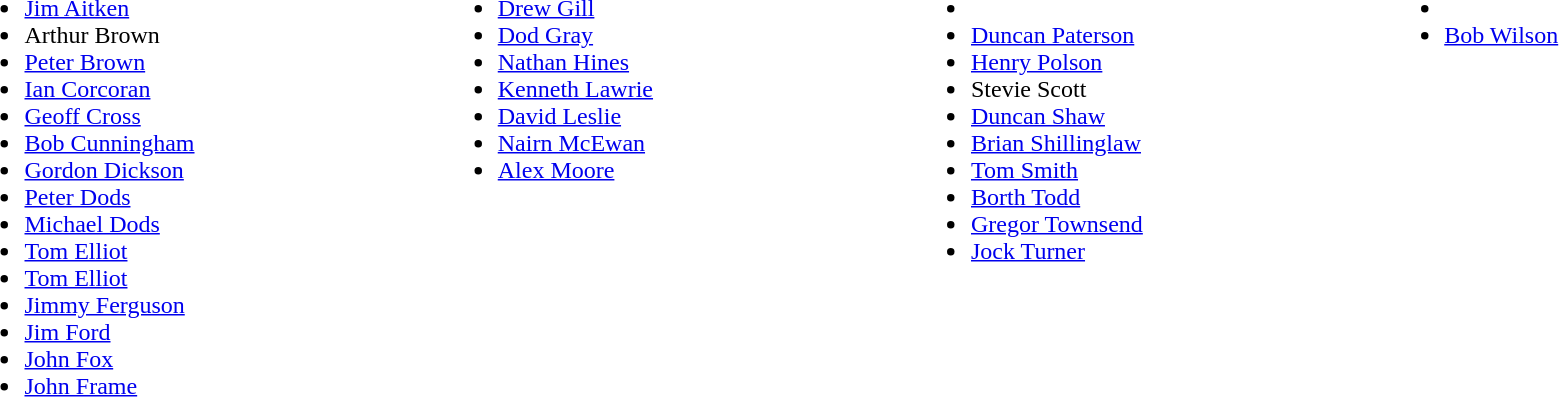<table style="width:100%;">
<tr George Wood>
<td style="vertical-align:top; width:25%;"><br><ul><li> <a href='#'>Jim Aitken</a></li><li> Arthur Brown</li><li> <a href='#'>Peter Brown</a></li><li> <a href='#'>Ian Corcoran</a></li><li> <a href='#'>Geoff Cross</a></li><li> <a href='#'>Bob Cunningham</a></li><li> <a href='#'>Gordon Dickson</a></li><li> <a href='#'>Peter Dods</a></li><li> <a href='#'>Michael Dods</a></li><li> <a href='#'>Tom Elliot</a></li><li> <a href='#'>Tom Elliot</a></li><li> <a href='#'>Jimmy Ferguson</a></li><li> <a href='#'>Jim Ford</a></li><li> <a href='#'>John Fox</a></li><li> <a href='#'>John Frame</a></li></ul></td>
<td style="vertical-align:top; width:25%;"><br><ul><li> <a href='#'>Drew Gill</a></li><li> <a href='#'>Dod Gray</a></li><li> <a href='#'>Nathan Hines</a></li><li> <a href='#'>Kenneth Lawrie</a></li><li> <a href='#'>David Leslie</a></li><li> <a href='#'>Nairn McEwan</a></li><li> <a href='#'>Alex Moore</a></li></ul></td>
<td style="vertical-align:top; width:25%;"><br><ul><li></li><li> <a href='#'>Duncan Paterson</a></li><li> <a href='#'>Henry Polson</a></li><li> Stevie Scott</li><li> <a href='#'>Duncan Shaw</a></li><li> <a href='#'>Brian Shillinglaw</a></li><li> <a href='#'>Tom Smith</a></li><li> <a href='#'>Borth Todd</a></li><li> <a href='#'>Gregor Townsend</a></li><li> <a href='#'>Jock Turner</a></li></ul></td>
<td style="vertical-align:top; width:25%;"><br><ul><li></li><li> <a href='#'>Bob Wilson</a></li></ul></td>
</tr>
</table>
